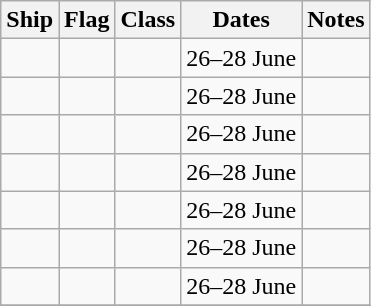<table class="wikitable sortable">
<tr>
<th>Ship</th>
<th>Flag</th>
<th>Class</th>
<th>Dates</th>
<th>Notes</th>
</tr>
<tr>
<td></td>
<td></td>
<td></td>
<td>26–28 June</td>
<td></td>
</tr>
<tr>
<td></td>
<td></td>
<td></td>
<td>26–28 June</td>
<td></td>
</tr>
<tr>
<td></td>
<td></td>
<td></td>
<td>26–28 June</td>
<td></td>
</tr>
<tr>
<td></td>
<td></td>
<td></td>
<td>26–28 June</td>
<td></td>
</tr>
<tr>
<td></td>
<td></td>
<td></td>
<td>26–28 June</td>
<td></td>
</tr>
<tr>
<td></td>
<td></td>
<td></td>
<td>26–28 June</td>
<td></td>
</tr>
<tr>
<td></td>
<td></td>
<td></td>
<td>26–28 June</td>
<td></td>
</tr>
<tr>
</tr>
</table>
